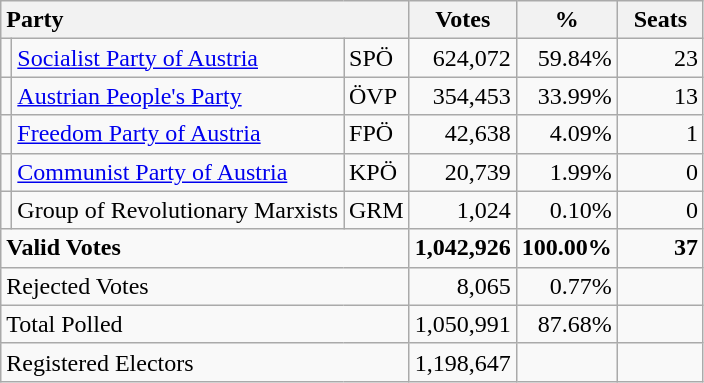<table class="wikitable" border="1" style="text-align:right;">
<tr>
<th style="text-align:left;" colspan=3>Party</th>
<th align=center width="50">Votes</th>
<th align=center width="50">%</th>
<th align=center width="50">Seats</th>
</tr>
<tr>
<td></td>
<td align=left><a href='#'>Socialist Party of Austria</a></td>
<td align=left>SPÖ</td>
<td>624,072</td>
<td>59.84%</td>
<td>23</td>
</tr>
<tr>
<td></td>
<td align=left><a href='#'>Austrian People's Party</a></td>
<td align=left>ÖVP</td>
<td>354,453</td>
<td>33.99%</td>
<td>13</td>
</tr>
<tr>
<td></td>
<td align=left><a href='#'>Freedom Party of Austria</a></td>
<td align=left>FPÖ</td>
<td>42,638</td>
<td>4.09%</td>
<td>1</td>
</tr>
<tr>
<td></td>
<td align=left style="white-space: nowrap;"><a href='#'>Communist Party of Austria</a></td>
<td align=left>KPÖ</td>
<td>20,739</td>
<td>1.99%</td>
<td>0</td>
</tr>
<tr>
<td></td>
<td align=left>Group of Revolutionary Marxists</td>
<td align=left>GRM</td>
<td>1,024</td>
<td>0.10%</td>
<td>0</td>
</tr>
<tr style="font-weight:bold">
<td align=left colspan=3>Valid Votes</td>
<td>1,042,926</td>
<td>100.00%</td>
<td>37</td>
</tr>
<tr>
<td align=left colspan=3>Rejected Votes</td>
<td>8,065</td>
<td>0.77%</td>
<td></td>
</tr>
<tr>
<td align=left colspan=3>Total Polled</td>
<td>1,050,991</td>
<td>87.68%</td>
<td></td>
</tr>
<tr>
<td align=left colspan=3>Registered Electors</td>
<td>1,198,647</td>
<td></td>
<td></td>
</tr>
</table>
